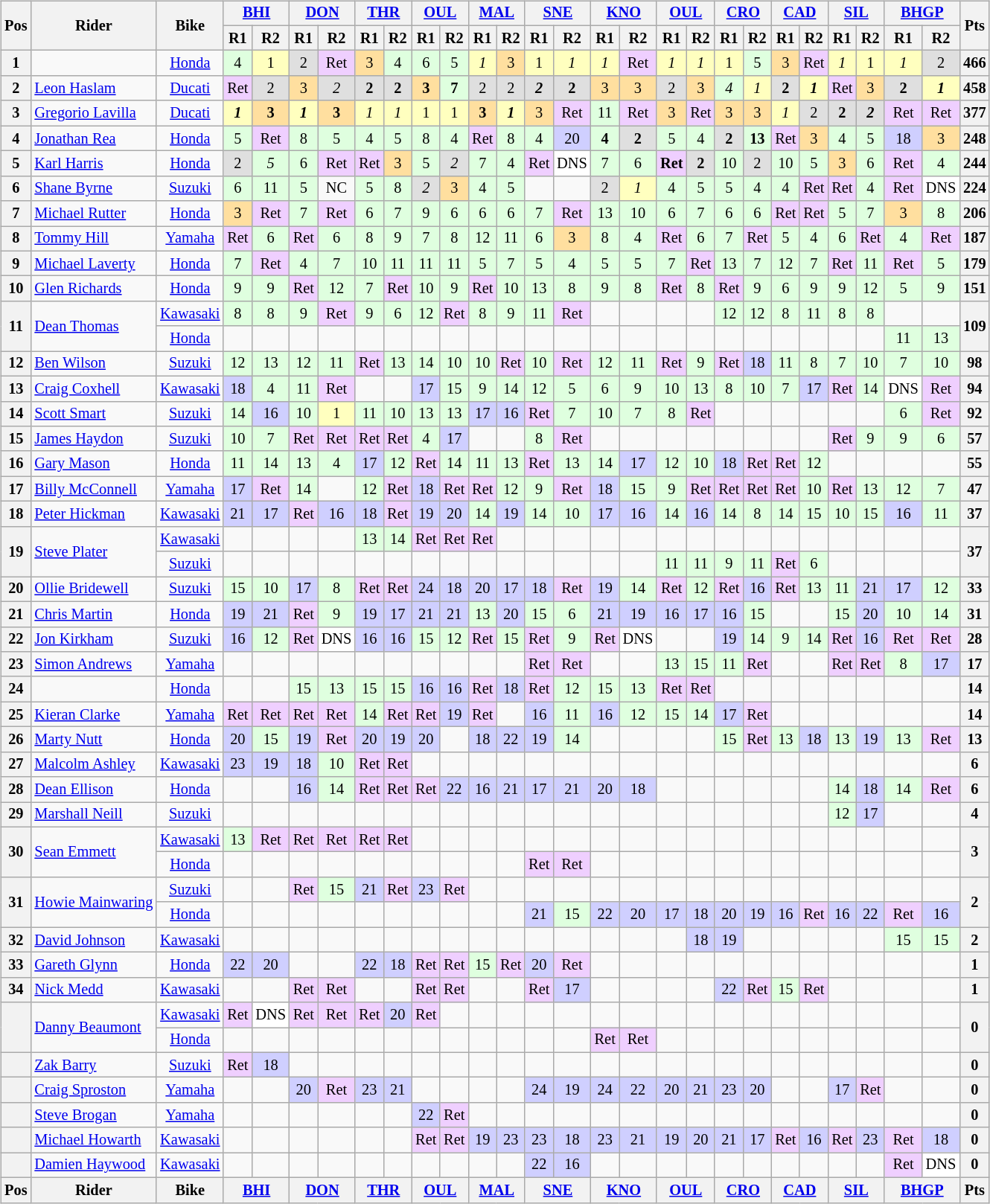<table>
<tr>
<td><br><table class="wikitable" style="font-size: 85%; text-align: center">
<tr valign="top">
<th valign="middle" rowspan=2>Pos</th>
<th valign="middle" rowspan=2>Rider</th>
<th valign="middle" rowspan=2>Bike</th>
<th colspan=2><a href='#'>BHI</a><br></th>
<th colspan=2><a href='#'>DON</a><br></th>
<th colspan=2><a href='#'>THR</a><br></th>
<th colspan=2><a href='#'>OUL</a><br></th>
<th colspan=2><a href='#'>MAL</a><br></th>
<th colspan=2><a href='#'>SNE</a><br></th>
<th colspan=2><a href='#'>KNO</a><br></th>
<th colspan=2><a href='#'>OUL</a><br></th>
<th colspan=2><a href='#'>CRO</a><br></th>
<th colspan=2><a href='#'>CAD</a><br></th>
<th colspan=2><a href='#'>SIL</a><br></th>
<th colspan=2><a href='#'>BHGP</a><br></th>
<th valign="middle" rowspan=2>Pts</th>
</tr>
<tr>
<th>R1</th>
<th>R2</th>
<th>R1</th>
<th>R2</th>
<th>R1</th>
<th>R2</th>
<th>R1</th>
<th>R2</th>
<th>R1</th>
<th>R2</th>
<th>R1</th>
<th>R2</th>
<th>R1</th>
<th>R2</th>
<th>R1</th>
<th>R2</th>
<th>R1</th>
<th>R2</th>
<th>R1</th>
<th>R2</th>
<th>R1</th>
<th>R2</th>
<th>R1</th>
<th>R2</th>
</tr>
<tr>
<th>1</th>
<td align="left"></td>
<td><a href='#'>Honda</a></td>
<td style="background:#dfffdf;">4</td>
<td style="background:#ffffbf;">1</td>
<td style="background:#dfdfdf;">2</td>
<td style="background:#EFCFFF;">Ret</td>
<td style="background:#ffdf9f;">3</td>
<td style="background:#dfffdf;">4</td>
<td style="background:#dfffdf;">6</td>
<td style="background:#dfffdf;">5</td>
<td style="background:#ffffbf;"><em>1</em></td>
<td style="background:#ffdf9f;">3</td>
<td style="background:#ffffbf;">1</td>
<td style="background:#ffffbf;"><em>1</em></td>
<td style="background:#ffffbf;"><em>1</em></td>
<td style="background:#EFCFFF;">Ret</td>
<td style="background:#ffffbf;"><em>1</em></td>
<td style="background:#ffffbf;"><em>1</em></td>
<td style="background:#ffffbf;">1</td>
<td style="background:#dfffdf;">5</td>
<td style="background:#ffdf9f;">3</td>
<td style="background:#EFCFFF;">Ret</td>
<td style="background:#ffffbf;"><em>1</em></td>
<td style="background:#ffffbf;">1</td>
<td style="background:#ffffbf;"><em>1</em></td>
<td style="background:#dfdfdf;">2</td>
<th>466</th>
</tr>
<tr>
<th>2</th>
<td align="left"> <a href='#'>Leon Haslam</a></td>
<td><a href='#'>Ducati</a></td>
<td style="background:#EFCFFF;">Ret</td>
<td style="background:#dfdfdf;">2</td>
<td style="background:#ffdf9f;">3</td>
<td style="background:#dfdfdf;"><em>2</em></td>
<td style="background:#dfdfdf;"><strong>2</strong></td>
<td style="background:#dfdfdf;"><strong>2</strong></td>
<td style="background:#ffdf9f;"><strong>3</strong></td>
<td style="background:#dfffdf;"><strong>7</strong></td>
<td style="background:#dfdfdf;">2</td>
<td style="background:#dfdfdf;">2</td>
<td style="background:#dfdfdf;"><strong><em>2</em></strong></td>
<td style="background:#dfdfdf;"><strong>2</strong></td>
<td style="background:#ffdf9f;">3</td>
<td style="background:#ffdf9f;">3</td>
<td style="background:#dfdfdf;">2</td>
<td style="background:#ffdf9f;">3</td>
<td style="background:#dfffdf;"><em>4</em></td>
<td style="background:#ffffbf;"><em>1</em></td>
<td style="background:#dfdfdf;"><strong>2</strong></td>
<td style="background:#ffffbf;"><strong><em>1</em></strong></td>
<td style="background:#EFCFFF;">Ret</td>
<td style="background:#ffdf9f;">3</td>
<td style="background:#dfdfdf;"><strong>2</strong></td>
<td style="background:#ffffbf;"><strong><em>1</em></strong></td>
<th>458</th>
</tr>
<tr>
<th>3</th>
<td align="left"> <a href='#'>Gregorio Lavilla</a></td>
<td><a href='#'>Ducati</a></td>
<td style="background:#ffffbf;"><strong><em>1</em></strong></td>
<td style="background:#ffdf9f;"><strong>3</strong></td>
<td style="background:#ffffbf;"><strong><em>1</em></strong></td>
<td style="background:#ffdf9f;"><strong>3</strong></td>
<td style="background:#ffffbf;"><em>1</em></td>
<td style="background:#ffffbf;"><em>1</em></td>
<td style="background:#ffffbf;">1</td>
<td style="background:#ffffbf;">1</td>
<td style="background:#ffdf9f;"><strong>3</strong></td>
<td style="background:#ffffbf;"><strong><em>1</em></strong></td>
<td style="background:#ffdf9f;">3</td>
<td style="background:#EFCFFF;">Ret</td>
<td style="background:#dfffdf;">11</td>
<td style="background:#EFCFFF;">Ret</td>
<td style="background:#ffdf9f;">3</td>
<td style="background:#EFCFFF;">Ret</td>
<td style="background:#ffdf9f;">3</td>
<td style="background:#ffdf9f;">3</td>
<td style="background:#ffffbf;"><em>1</em></td>
<td style="background:#dfdfdf;">2</td>
<td style="background:#dfdfdf;"><strong>2</strong></td>
<td style="background:#dfdfdf;"><strong><em>2</em></strong></td>
<td style="background:#EFCFFF;">Ret</td>
<td style="background:#EFCFFF;">Ret</td>
<th>377</th>
</tr>
<tr>
<th>4</th>
<td align="left"> <a href='#'>Jonathan Rea</a></td>
<td><a href='#'>Honda</a></td>
<td style="background:#dfffdf;">5</td>
<td style="background:#EFCFFF;">Ret</td>
<td style="background:#dfffdf;">8</td>
<td style="background:#dfffdf;">5</td>
<td style="background:#dfffdf;">4</td>
<td style="background:#dfffdf;">5</td>
<td style="background:#dfffdf;">8</td>
<td style="background:#dfffdf;">4</td>
<td style="background:#EFCFFF;">Ret</td>
<td style="background:#dfffdf;">8</td>
<td style="background:#dfffdf;">4</td>
<td style="background:#CFCFFF;">20</td>
<td style="background:#dfffdf;"><strong>4</strong></td>
<td style="background:#dfdfdf;"><strong>2</strong></td>
<td style="background:#dfffdf;">5</td>
<td style="background:#dfffdf;">4</td>
<td style="background:#dfdfdf;"><strong>2</strong></td>
<td style="background:#dfffdf;"><strong>13</strong></td>
<td style="background:#EFCFFF;">Ret</td>
<td style="background:#ffdf9f;">3</td>
<td style="background:#dfffdf;">4</td>
<td style="background:#dfffdf;">5</td>
<td style="background:#CFCFFF;">18</td>
<td style="background:#ffdf9f;">3</td>
<th>248</th>
</tr>
<tr>
<th>5</th>
<td align="left"> <a href='#'>Karl Harris</a></td>
<td><a href='#'>Honda</a></td>
<td style="background:#dfdfdf;">2</td>
<td style="background:#dfffdf;"><em>5</em></td>
<td style="background:#dfffdf;">6</td>
<td style="background:#EFCFFF;">Ret</td>
<td style="background:#EFCFFF;">Ret</td>
<td style="background:#ffdf9f;">3</td>
<td style="background:#dfffdf;">5</td>
<td style="background:#dfdfdf;"><em>2</em></td>
<td style="background:#dfffdf;">7</td>
<td style="background:#dfffdf;">4</td>
<td style="background:#EFCFFF;">Ret</td>
<td style="background:#FFFFFF;">DNS</td>
<td style="background:#dfffdf;">7</td>
<td style="background:#dfffdf;">6</td>
<td style="background:#EFCFFF;"><strong>Ret</strong></td>
<td style="background:#dfdfdf;"><strong>2</strong></td>
<td style="background:#dfffdf;">10</td>
<td style="background:#dfdfdf;">2</td>
<td style="background:#dfffdf;">10</td>
<td style="background:#dfffdf;">5</td>
<td style="background:#ffdf9f;">3</td>
<td style="background:#dfffdf;">6</td>
<td style="background:#EFCFFF;">Ret</td>
<td style="background:#dfffdf;">4</td>
<th>244</th>
</tr>
<tr>
<th>6</th>
<td align="left"> <a href='#'>Shane Byrne</a></td>
<td><a href='#'>Suzuki</a></td>
<td style="background:#dfffdf;">6</td>
<td style="background:#dfffdf;">11</td>
<td style="background:#dfffdf;">5</td>
<td>NC</td>
<td style="background:#dfffdf;">5</td>
<td style="background:#dfffdf;">8</td>
<td style="background:#dfdfdf;"><em>2</em></td>
<td style="background:#ffdf9f;">3</td>
<td style="background:#dfffdf;">4</td>
<td style="background:#dfffdf;">5</td>
<td></td>
<td></td>
<td style="background:#dfdfdf;">2</td>
<td style="background:#ffffbf;"><em>1</em></td>
<td style="background:#dfffdf;">4</td>
<td style="background:#dfffdf;">5</td>
<td style="background:#dfffdf;">5</td>
<td style="background:#dfffdf;">4</td>
<td style="background:#dfffdf;">4</td>
<td style="background:#EFCFFF;">Ret</td>
<td style="background:#EFCFFF;">Ret</td>
<td style="background:#dfffdf;">4</td>
<td style="background:#EFCFFF;">Ret</td>
<td style="background:#FFFFFF;">DNS</td>
<th>224</th>
</tr>
<tr>
<th>7</th>
<td align="left"> <a href='#'>Michael Rutter</a></td>
<td><a href='#'>Honda</a></td>
<td style="background:#ffdf9f;">3</td>
<td style="background:#EFCFFF;">Ret</td>
<td style="background:#dfffdf;">7</td>
<td style="background:#EFCFFF;">Ret</td>
<td style="background:#dfffdf;">6</td>
<td style="background:#dfffdf;">7</td>
<td style="background:#dfffdf;">9</td>
<td style="background:#dfffdf;">6</td>
<td style="background:#dfffdf;">6</td>
<td style="background:#dfffdf;">6</td>
<td style="background:#dfffdf;">7</td>
<td style="background:#EFCFFF;">Ret</td>
<td style="background:#dfffdf;">13</td>
<td style="background:#dfffdf;">10</td>
<td style="background:#dfffdf;">6</td>
<td style="background:#dfffdf;">7</td>
<td style="background:#dfffdf;">6</td>
<td style="background:#dfffdf;">6</td>
<td style="background:#EFCFFF;">Ret</td>
<td style="background:#EFCFFF;">Ret</td>
<td style="background:#dfffdf;">5</td>
<td style="background:#dfffdf;">7</td>
<td style="background:#ffdf9f;">3</td>
<td style="background:#dfffdf;">8</td>
<th>206</th>
</tr>
<tr>
<th>8</th>
<td align="left"> <a href='#'>Tommy Hill</a></td>
<td><a href='#'>Yamaha</a></td>
<td style="background:#EFCFFF;">Ret</td>
<td style="background:#dfffdf;">6</td>
<td style="background:#EFCFFF;">Ret</td>
<td style="background:#dfffdf;">6</td>
<td style="background:#dfffdf;">8</td>
<td style="background:#dfffdf;">9</td>
<td style="background:#dfffdf;">7</td>
<td style="background:#dfffdf;">8</td>
<td style="background:#dfffdf;">12</td>
<td style="background:#dfffdf;">11</td>
<td style="background:#dfffdf;">6</td>
<td style="background:#ffdf9f;">3</td>
<td style="background:#dfffdf;">8</td>
<td style="background:#dfffdf;">4</td>
<td style="background:#EFCFFF;">Ret</td>
<td style="background:#dfffdf;">6</td>
<td style="background:#dfffdf;">7</td>
<td style="background:#EFCFFF;">Ret</td>
<td style="background:#dfffdf;">5</td>
<td style="background:#dfffdf;">4</td>
<td style="background:#dfffdf;">6</td>
<td style="background:#EFCFFF;">Ret</td>
<td style="background:#dfffdf;">4</td>
<td style="background:#EFCFFF;">Ret</td>
<th>187</th>
</tr>
<tr>
<th>9</th>
<td align="left"> <a href='#'>Michael Laverty</a></td>
<td><a href='#'>Honda</a></td>
<td style="background:#dfffdf;">7</td>
<td style="background:#EFCFFF;">Ret</td>
<td style="background:#dfffdf;">4</td>
<td style="background:#dfffdf;">7</td>
<td style="background:#dfffdf;">10</td>
<td style="background:#dfffdf;">11</td>
<td style="background:#dfffdf;">11</td>
<td style="background:#dfffdf;">11</td>
<td style="background:#dfffdf;">5</td>
<td style="background:#dfffdf;">7</td>
<td style="background:#dfffdf;">5</td>
<td style="background:#dfffdf;">4</td>
<td style="background:#dfffdf;">5</td>
<td style="background:#dfffdf;">5</td>
<td style="background:#dfffdf;">7</td>
<td style="background:#EFCFFF;">Ret</td>
<td style="background:#dfffdf;">13</td>
<td style="background:#dfffdf;">7</td>
<td style="background:#dfffdf;">12</td>
<td style="background:#dfffdf;">7</td>
<td style="background:#EFCFFF;">Ret</td>
<td style="background:#dfffdf;">11</td>
<td style="background:#EFCFFF;">Ret</td>
<td style="background:#dfffdf;">5</td>
<th>179</th>
</tr>
<tr>
<th>10</th>
<td align="left"> <a href='#'>Glen Richards</a></td>
<td><a href='#'>Honda</a></td>
<td style="background:#dfffdf;">9</td>
<td style="background:#dfffdf;">9</td>
<td style="background:#EFCFFF;">Ret</td>
<td style="background:#dfffdf;">12</td>
<td style="background:#dfffdf;">7</td>
<td style="background:#EFCFFF;">Ret</td>
<td style="background:#dfffdf;">10</td>
<td style="background:#dfffdf;">9</td>
<td style="background:#EFCFFF;">Ret</td>
<td style="background:#dfffdf;">10</td>
<td style="background:#dfffdf;">13</td>
<td style="background:#dfffdf;">8</td>
<td style="background:#dfffdf;">9</td>
<td style="background:#dfffdf;">8</td>
<td style="background:#EFCFFF;">Ret</td>
<td style="background:#dfffdf;">8</td>
<td style="background:#EFCFFF;">Ret</td>
<td style="background:#dfffdf;">9</td>
<td style="background:#dfffdf;">6</td>
<td style="background:#dfffdf;">9</td>
<td style="background:#dfffdf;">9</td>
<td style="background:#dfffdf;">12</td>
<td style="background:#dfffdf;">5</td>
<td style="background:#dfffdf;">9</td>
<th>151</th>
</tr>
<tr>
<th rowspan=2>11</th>
<td rowspan=2 align="left"> <a href='#'>Dean Thomas</a></td>
<td><a href='#'>Kawasaki</a></td>
<td style="background:#dfffdf;">8</td>
<td style="background:#dfffdf;">8</td>
<td style="background:#dfffdf;">9</td>
<td style="background:#EFCFFF;">Ret</td>
<td style="background:#dfffdf;">9</td>
<td style="background:#dfffdf;">6</td>
<td style="background:#dfffdf;">12</td>
<td style="background:#EFCFFF;">Ret</td>
<td style="background:#dfffdf;">8</td>
<td style="background:#dfffdf;">9</td>
<td style="background:#dfffdf;">11</td>
<td style="background:#EFCFFF;">Ret</td>
<td></td>
<td></td>
<td></td>
<td></td>
<td style="background:#dfffdf;">12</td>
<td style="background:#dfffdf;">12</td>
<td style="background:#dfffdf;">8</td>
<td style="background:#dfffdf;">11</td>
<td style="background:#dfffdf;">8</td>
<td style="background:#dfffdf;">8</td>
<td></td>
<td></td>
<th rowspan=2>109</th>
</tr>
<tr>
<td><a href='#'>Honda</a></td>
<td></td>
<td></td>
<td></td>
<td></td>
<td></td>
<td></td>
<td></td>
<td></td>
<td></td>
<td></td>
<td></td>
<td></td>
<td></td>
<td></td>
<td></td>
<td></td>
<td></td>
<td></td>
<td></td>
<td></td>
<td></td>
<td></td>
<td style="background:#dfffdf;">11</td>
<td style="background:#dfffdf;">13</td>
</tr>
<tr>
<th>12</th>
<td align="left"> <a href='#'>Ben Wilson</a></td>
<td><a href='#'>Suzuki</a></td>
<td style="background:#dfffdf;">12</td>
<td style="background:#dfffdf;">13</td>
<td style="background:#dfffdf;">12</td>
<td style="background:#dfffdf;">11</td>
<td style="background:#EFCFFF;">Ret</td>
<td style="background:#dfffdf;">13</td>
<td style="background:#dfffdf;">14</td>
<td style="background:#dfffdf;">10</td>
<td style="background:#dfffdf;">10</td>
<td style="background:#EFCFFF;">Ret</td>
<td style="background:#dfffdf;">10</td>
<td style="background:#EFCFFF;">Ret</td>
<td style="background:#dfffdf;">12</td>
<td style="background:#dfffdf;">11</td>
<td style="background:#EFCFFF;">Ret</td>
<td style="background:#dfffdf;">9</td>
<td style="background:#EFCFFF;">Ret</td>
<td style="background:#CFCFFF;">18</td>
<td style="background:#dfffdf;">11</td>
<td style="background:#dfffdf;">8</td>
<td style="background:#dfffdf;">7</td>
<td style="background:#dfffdf;">10</td>
<td style="background:#dfffdf;">7</td>
<td style="background:#dfffdf;">10</td>
<th>98</th>
</tr>
<tr>
<th>13</th>
<td align="left"> <a href='#'>Craig Coxhell</a></td>
<td><a href='#'>Kawasaki</a></td>
<td style="background:#CFCFFF;">18</td>
<td style="background:#dfffdf;">4</td>
<td style="background:#dfffdf;">11</td>
<td style="background:#EFCFFF;">Ret</td>
<td></td>
<td></td>
<td style="background:#CFCFFF;">17</td>
<td style="background:#dfffdf;">15</td>
<td style="background:#dfffdf;">9</td>
<td style="background:#dfffdf;">14</td>
<td style="background:#dfffdf;">12</td>
<td style="background:#dfffdf;">5</td>
<td style="background:#dfffdf;">6</td>
<td style="background:#dfffdf;">9</td>
<td style="background:#dfffdf;">10</td>
<td style="background:#dfffdf;">13</td>
<td style="background:#dfffdf;">8</td>
<td style="background:#dfffdf;">10</td>
<td style="background:#dfffdf;">7</td>
<td style="background:#CFCFFF;">17</td>
<td style="background:#EFCFFF;">Ret</td>
<td style="background:#dfffdf;">14</td>
<td style="background:#FFFFFF;">DNS</td>
<td style="background:#EFCFFF;">Ret</td>
<th>94</th>
</tr>
<tr>
<th>14</th>
<td align="left"> <a href='#'>Scott Smart</a></td>
<td><a href='#'>Suzuki</a></td>
<td style="background:#dfffdf;">14</td>
<td style="background:#CFCFFF;">16</td>
<td style="background:#dfffdf;">10</td>
<td style="background:#ffffbf;">1</td>
<td style="background:#dfffdf;">11</td>
<td style="background:#dfffdf;">10</td>
<td style="background:#dfffdf;">13</td>
<td style="background:#dfffdf;">13</td>
<td style="background:#CFCFFF;">17</td>
<td style="background:#CFCFFF;">16</td>
<td style="background:#EFCFFF;">Ret</td>
<td style="background:#dfffdf;">7</td>
<td style="background:#dfffdf;">10</td>
<td style="background:#dfffdf;">7</td>
<td style="background:#dfffdf;">8</td>
<td style="background:#EFCFFF;">Ret</td>
<td></td>
<td></td>
<td></td>
<td></td>
<td></td>
<td></td>
<td style="background:#dfffdf;">6</td>
<td style="background:#EFCFFF;">Ret</td>
<th>92</th>
</tr>
<tr>
<th>15</th>
<td align="left"> <a href='#'>James Haydon</a></td>
<td><a href='#'>Suzuki</a></td>
<td style="background:#dfffdf;">10</td>
<td style="background:#dfffdf;">7</td>
<td style="background:#EFCFFF;">Ret</td>
<td style="background:#EFCFFF;">Ret</td>
<td style="background:#EFCFFF;">Ret</td>
<td style="background:#EFCFFF;">Ret</td>
<td style="background:#dfffdf;">4</td>
<td style="background:#CFCFFF;">17</td>
<td></td>
<td></td>
<td style="background:#dfffdf;">8</td>
<td style="background:#EFCFFF;">Ret</td>
<td></td>
<td></td>
<td></td>
<td></td>
<td></td>
<td></td>
<td></td>
<td></td>
<td style="background:#EFCFFF;">Ret</td>
<td style="background:#dfffdf;">9</td>
<td style="background:#dfffdf;">9</td>
<td style="background:#dfffdf;">6</td>
<th>57</th>
</tr>
<tr>
<th>16</th>
<td align="left"> <a href='#'>Gary Mason</a></td>
<td><a href='#'>Honda</a></td>
<td style="background:#dfffdf;">11</td>
<td style="background:#dfffdf;">14</td>
<td style="background:#dfffdf;">13</td>
<td style="background:#dfffdf;">4</td>
<td style="background:#CFCFFF;">17</td>
<td style="background:#dfffdf;">12</td>
<td style="background:#EFCFFF;">Ret</td>
<td style="background:#dfffdf;">14</td>
<td style="background:#dfffdf;">11</td>
<td style="background:#dfffdf;">13</td>
<td style="background:#EFCFFF;">Ret</td>
<td style="background:#dfffdf;">13</td>
<td style="background:#dfffdf;">14</td>
<td style="background:#CFCFFF;">17</td>
<td style="background:#dfffdf;">12</td>
<td style="background:#dfffdf;">10</td>
<td style="background:#CFCFFF;">18</td>
<td style="background:#EFCFFF;">Ret</td>
<td style="background:#EFCFFF;">Ret</td>
<td style="background:#dfffdf;">12</td>
<td></td>
<td></td>
<td></td>
<td></td>
<th>55</th>
</tr>
<tr>
<th>17</th>
<td align="left"> <a href='#'>Billy McConnell</a></td>
<td><a href='#'>Yamaha</a></td>
<td style="background:#CFCFFF;">17</td>
<td style="background:#EFCFFF;">Ret</td>
<td style="background:#dfffdf;">14</td>
<td></td>
<td style="background:#dfffdf;">12</td>
<td style="background:#EFCFFF;">Ret</td>
<td style="background:#CFCFFF;">18</td>
<td style="background:#EFCFFF;">Ret</td>
<td style="background:#EFCFFF;">Ret</td>
<td style="background:#dfffdf;">12</td>
<td style="background:#dfffdf;">9</td>
<td style="background:#EFCFFF;">Ret</td>
<td style="background:#CFCFFF;">18</td>
<td style="background:#dfffdf;">15</td>
<td style="background:#dfffdf;">9</td>
<td style="background:#EFCFFF;">Ret</td>
<td style="background:#EFCFFF;">Ret</td>
<td style="background:#EFCFFF;">Ret</td>
<td style="background:#EFCFFF;">Ret</td>
<td style="background:#dfffdf;">10</td>
<td style="background:#EFCFFF;">Ret</td>
<td style="background:#dfffdf;">13</td>
<td style="background:#dfffdf;">12</td>
<td style="background:#dfffdf;">7</td>
<th>47</th>
</tr>
<tr>
<th>18</th>
<td align="left"> <a href='#'>Peter Hickman</a></td>
<td><a href='#'>Kawasaki</a></td>
<td style="background:#CFCFFF;">21</td>
<td style="background:#CFCFFF;">17</td>
<td style="background:#EFCFFF;">Ret</td>
<td style="background:#CFCFFF;">16</td>
<td style="background:#CFCFFF;">18</td>
<td style="background:#EFCFFF;">Ret</td>
<td style="background:#CFCFFF;">19</td>
<td style="background:#CFCFFF;">20</td>
<td style="background:#dfffdf;">14</td>
<td style="background:#CFCFFF;">19</td>
<td style="background:#dfffdf;">14</td>
<td style="background:#dfffdf;">10</td>
<td style="background:#CFCFFF;">17</td>
<td style="background:#CFCFFF;">16</td>
<td style="background:#dfffdf;">14</td>
<td style="background:#CFCFFF;">16</td>
<td style="background:#dfffdf;">14</td>
<td style="background:#dfffdf;">8</td>
<td style="background:#dfffdf;">14</td>
<td style="background:#dfffdf;">15</td>
<td style="background:#dfffdf;">10</td>
<td style="background:#dfffdf;">15</td>
<td style="background:#CFCFFF;">16</td>
<td style="background:#dfffdf;">11</td>
<th>37</th>
</tr>
<tr>
<th rowspan=2>19</th>
<td rowspan=2 align="left"> <a href='#'>Steve Plater</a></td>
<td><a href='#'>Kawasaki</a></td>
<td></td>
<td></td>
<td></td>
<td></td>
<td style="background:#dfffdf;">13</td>
<td style="background:#dfffdf;">14</td>
<td style="background:#EFCFFF;">Ret</td>
<td style="background:#EFCFFF;">Ret</td>
<td style="background:#EFCFFF;">Ret</td>
<td></td>
<td></td>
<td></td>
<td></td>
<td></td>
<td></td>
<td></td>
<td></td>
<td></td>
<td></td>
<td></td>
<td></td>
<td></td>
<td></td>
<td></td>
<th rowspan=2>37</th>
</tr>
<tr>
<td><a href='#'>Suzuki</a></td>
<td></td>
<td></td>
<td></td>
<td></td>
<td></td>
<td></td>
<td></td>
<td></td>
<td></td>
<td></td>
<td></td>
<td></td>
<td></td>
<td></td>
<td style="background:#dfffdf;">11</td>
<td style="background:#dfffdf;">11</td>
<td style="background:#dfffdf;">9</td>
<td style="background:#dfffdf;">11</td>
<td style="background:#EFCFFF;">Ret</td>
<td style="background:#dfffdf;">6</td>
<td></td>
<td></td>
<td></td>
<td></td>
</tr>
<tr>
<th>20</th>
<td align="left"> <a href='#'>Ollie Bridewell</a></td>
<td><a href='#'>Suzuki</a></td>
<td style="background:#dfffdf;">15</td>
<td style="background:#dfffdf;">10</td>
<td style="background:#CFCFFF;">17</td>
<td style="background:#dfffdf;">8</td>
<td style="background:#EFCFFF;">Ret</td>
<td style="background:#EFCFFF;">Ret</td>
<td style="background:#CFCFFF;">24</td>
<td style="background:#CFCFFF;">18</td>
<td style="background:#CFCFFF;">20</td>
<td style="background:#CFCFFF;">17</td>
<td style="background:#CFCFFF;">18</td>
<td style="background:#EFCFFF;">Ret</td>
<td style="background:#CFCFFF;">19</td>
<td style="background:#dfffdf;">14</td>
<td style="background:#EFCFFF;">Ret</td>
<td style="background:#dfffdf;">12</td>
<td style="background:#EFCFFF;">Ret</td>
<td style="background:#CFCFFF;">16</td>
<td style="background:#EFCFFF;">Ret</td>
<td style="background:#dfffdf;">13</td>
<td style="background:#dfffdf;">11</td>
<td style="background:#CFCFFF;">21</td>
<td style="background:#CFCFFF;">17</td>
<td style="background:#dfffdf;">12</td>
<th>33</th>
</tr>
<tr>
<th>21</th>
<td align="left"> <a href='#'>Chris Martin</a></td>
<td><a href='#'>Honda</a></td>
<td style="background:#CFCFFF;">19</td>
<td style="background:#CFCFFF;">21</td>
<td style="background:#EFCFFF;">Ret</td>
<td style="background:#dfffdf;">9</td>
<td style="background:#CFCFFF;">19</td>
<td style="background:#CFCFFF;">17</td>
<td style="background:#CFCFFF;">21</td>
<td style="background:#CFCFFF;">21</td>
<td style="background:#dfffdf;">13</td>
<td style="background:#CFCFFF;">20</td>
<td style="background:#dfffdf;">15</td>
<td style="background:#dfffdf;">6</td>
<td style="background:#CFCFFF;">21</td>
<td style="background:#CFCFFF;">19</td>
<td style="background:#CFCFFF;">16</td>
<td style="background:#CFCFFF;">17</td>
<td style="background:#CFCFFF;">16</td>
<td style="background:#dfffdf;">15</td>
<td></td>
<td></td>
<td style="background:#dfffdf;">15</td>
<td style="background:#CFCFFF;">20</td>
<td style="background:#dfffdf;">10</td>
<td style="background:#dfffdf;">14</td>
<th>31</th>
</tr>
<tr>
<th>22</th>
<td align="left"> <a href='#'>Jon Kirkham</a></td>
<td><a href='#'>Suzuki</a></td>
<td style="background:#CFCFFF;">16</td>
<td style="background:#dfffdf;">12</td>
<td style="background:#EFCFFF;">Ret</td>
<td style="background:#FFFFFF;">DNS</td>
<td style="background:#CFCFFF;">16</td>
<td style="background:#CFCFFF;">16</td>
<td style="background:#dfffdf;">15</td>
<td style="background:#dfffdf;">12</td>
<td style="background:#EFCFFF;">Ret</td>
<td style="background:#dfffdf;">15</td>
<td style="background:#EFCFFF;">Ret</td>
<td style="background:#dfffdf;">9</td>
<td style="background:#EFCFFF;">Ret</td>
<td style="background:#FFFFFF;">DNS</td>
<td></td>
<td></td>
<td style="background:#CFCFFF;">19</td>
<td style="background:#dfffdf;">14</td>
<td style="background:#dfffdf;">9</td>
<td style="background:#dfffdf;">14</td>
<td style="background:#EFCFFF;">Ret</td>
<td style="background:#CFCFFF;">16</td>
<td style="background:#EFCFFF;">Ret</td>
<td style="background:#EFCFFF;">Ret</td>
<th>28</th>
</tr>
<tr>
<th>23</th>
<td align="left"> <a href='#'>Simon Andrews</a></td>
<td><a href='#'>Yamaha</a></td>
<td></td>
<td></td>
<td></td>
<td></td>
<td></td>
<td></td>
<td></td>
<td></td>
<td></td>
<td></td>
<td style="background:#EFCFFF;">Ret</td>
<td style="background:#EFCFFF;">Ret</td>
<td></td>
<td></td>
<td style="background:#dfffdf;">13</td>
<td style="background:#dfffdf;">15</td>
<td style="background:#dfffdf;">11</td>
<td style="background:#EFCFFF;">Ret</td>
<td></td>
<td></td>
<td style="background:#EFCFFF;">Ret</td>
<td style="background:#EFCFFF;">Ret</td>
<td style="background:#dfffdf;">8</td>
<td style="background:#CFCFFF;">17</td>
<th>17</th>
</tr>
<tr>
<th>24</th>
<td align="left"></td>
<td><a href='#'>Honda</a></td>
<td></td>
<td></td>
<td style="background:#dfffdf;">15</td>
<td style="background:#dfffdf;">13</td>
<td style="background:#dfffdf;">15</td>
<td style="background:#dfffdf;">15</td>
<td style="background:#CFCFFF;">16</td>
<td style="background:#CFCFFF;">16</td>
<td style="background:#EFCFFF;">Ret</td>
<td style="background:#CFCFFF;">18</td>
<td style="background:#EFCFFF;">Ret</td>
<td style="background:#dfffdf;">12</td>
<td style="background:#dfffdf;">15</td>
<td style="background:#dfffdf;">13</td>
<td style="background:#EFCFFF;">Ret</td>
<td style="background:#EFCFFF;">Ret</td>
<td></td>
<td></td>
<td></td>
<td></td>
<td></td>
<td></td>
<td></td>
<td></td>
<th>14</th>
</tr>
<tr>
<th>25</th>
<td align="left"> <a href='#'>Kieran Clarke</a></td>
<td><a href='#'>Yamaha</a></td>
<td style="background:#EFCFFF;">Ret</td>
<td style="background:#EFCFFF;">Ret</td>
<td style="background:#EFCFFF;">Ret</td>
<td style="background:#EFCFFF;">Ret</td>
<td style="background:#dfffdf;">14</td>
<td style="background:#EFCFFF;">Ret</td>
<td style="background:#EFCFFF;">Ret</td>
<td style="background:#CFCFFF;">19</td>
<td style="background:#EFCFFF;">Ret</td>
<td></td>
<td style="background:#CFCFFF;">16</td>
<td style="background:#dfffdf;">11</td>
<td style="background:#CFCFFF;">16</td>
<td style="background:#dfffdf;">12</td>
<td style="background:#dfffdf;">15</td>
<td style="background:#dfffdf;">14</td>
<td style="background:#CFCFFF;">17</td>
<td style="background:#EFCFFF;">Ret</td>
<td></td>
<td></td>
<td></td>
<td></td>
<td></td>
<td></td>
<th>14</th>
</tr>
<tr>
<th>26</th>
<td align="left"> <a href='#'>Marty Nutt</a></td>
<td><a href='#'>Honda</a></td>
<td style="background:#CFCFFF;">20</td>
<td style="background:#dfffdf;">15</td>
<td style="background:#CFCFFF;">19</td>
<td style="background:#EFCFFF;">Ret</td>
<td style="background:#CFCFFF;">20</td>
<td style="background:#CFCFFF;">19</td>
<td style="background:#CFCFFF;">20</td>
<td></td>
<td style="background:#CFCFFF;">18</td>
<td style="background:#CFCFFF;">22</td>
<td style="background:#CFCFFF;">19</td>
<td style="background:#dfffdf;">14</td>
<td></td>
<td></td>
<td></td>
<td></td>
<td style="background:#dfffdf;">15</td>
<td style="background:#EFCFFF;">Ret</td>
<td style="background:#dfffdf;">13</td>
<td style="background:#CFCFFF;">18</td>
<td style="background:#dfffdf;">13</td>
<td style="background:#CFCFFF;">19</td>
<td style="background:#dfffdf;">13</td>
<td style="background:#EFCFFF;">Ret</td>
<th>13</th>
</tr>
<tr>
<th>27</th>
<td align="left"> <a href='#'>Malcolm Ashley</a></td>
<td><a href='#'>Kawasaki</a></td>
<td style="background:#CFCFFF;">23</td>
<td style="background:#CFCFFF;">19</td>
<td style="background:#CFCFFF;">18</td>
<td style="background:#dfffdf;">10</td>
<td style="background:#EFCFFF;">Ret</td>
<td style="background:#EFCFFF;">Ret</td>
<td></td>
<td></td>
<td></td>
<td></td>
<td></td>
<td></td>
<td></td>
<td></td>
<td></td>
<td></td>
<td></td>
<td></td>
<td></td>
<td></td>
<td></td>
<td></td>
<td></td>
<td></td>
<th>6</th>
</tr>
<tr>
<th>28</th>
<td align="left"> <a href='#'>Dean Ellison</a></td>
<td><a href='#'>Honda</a></td>
<td></td>
<td></td>
<td style="background:#CFCFFF;">16</td>
<td style="background:#dfffdf;">14</td>
<td style="background:#EFCFFF;">Ret</td>
<td style="background:#EFCFFF;">Ret</td>
<td style="background:#EFCFFF;">Ret</td>
<td style="background:#CFCFFF;">22</td>
<td style="background:#CFCFFF;">16</td>
<td style="background:#CFCFFF;">21</td>
<td style="background:#CFCFFF;">17</td>
<td style="background:#CFCFFF;">21</td>
<td style="background:#CFCFFF;">20</td>
<td style="background:#CFCFFF;">18</td>
<td></td>
<td></td>
<td></td>
<td></td>
<td></td>
<td></td>
<td style="background:#dfffdf;">14</td>
<td style="background:#CFCFFF;">18</td>
<td style="background:#dfffdf;">14</td>
<td style="background:#EFCFFF;">Ret</td>
<th>6</th>
</tr>
<tr>
<th>29</th>
<td align="left"> <a href='#'>Marshall Neill</a></td>
<td><a href='#'>Suzuki</a></td>
<td></td>
<td></td>
<td></td>
<td></td>
<td></td>
<td></td>
<td></td>
<td></td>
<td></td>
<td></td>
<td></td>
<td></td>
<td></td>
<td></td>
<td></td>
<td></td>
<td></td>
<td></td>
<td></td>
<td></td>
<td style="background:#dfffdf;">12</td>
<td style="background:#CFCFFF;">17</td>
<td></td>
<td></td>
<th>4</th>
</tr>
<tr>
<th rowspan=2>30</th>
<td rowspan=2 align="left"> <a href='#'>Sean Emmett</a></td>
<td><a href='#'>Kawasaki</a></td>
<td style="background:#dfffdf;">13</td>
<td style="background:#EFCFFF;">Ret</td>
<td style="background:#EFCFFF;">Ret</td>
<td style="background:#EFCFFF;">Ret</td>
<td style="background:#EFCFFF;">Ret</td>
<td style="background:#EFCFFF;">Ret</td>
<td></td>
<td></td>
<td></td>
<td></td>
<td></td>
<td></td>
<td></td>
<td></td>
<td></td>
<td></td>
<td></td>
<td></td>
<td></td>
<td></td>
<td></td>
<td></td>
<td></td>
<td></td>
<th rowspan=2>3</th>
</tr>
<tr>
<td><a href='#'>Honda</a></td>
<td></td>
<td></td>
<td></td>
<td></td>
<td></td>
<td></td>
<td></td>
<td></td>
<td></td>
<td></td>
<td style="background:#EFCFFF;">Ret</td>
<td style="background:#EFCFFF;">Ret</td>
<td></td>
<td></td>
<td></td>
<td></td>
<td></td>
<td></td>
<td></td>
<td></td>
<td></td>
<td></td>
<td></td>
<td></td>
</tr>
<tr>
<th rowspan=2>31</th>
<td rowspan=2 align="left"> <a href='#'>Howie Mainwaring</a></td>
<td><a href='#'>Suzuki</a></td>
<td></td>
<td></td>
<td style="background:#EFCFFF;">Ret</td>
<td style="background:#dfffdf;">15</td>
<td style="background:#CFCFFF;">21</td>
<td style="background:#EFCFFF;">Ret</td>
<td style="background:#CFCFFF;">23</td>
<td style="background:#EFCFFF;">Ret</td>
<td></td>
<td></td>
<td></td>
<td></td>
<td></td>
<td></td>
<td></td>
<td></td>
<td></td>
<td></td>
<td></td>
<td></td>
<td></td>
<td></td>
<td></td>
<td></td>
<th rowspan=2>2</th>
</tr>
<tr>
<td><a href='#'>Honda</a></td>
<td></td>
<td></td>
<td></td>
<td></td>
<td></td>
<td></td>
<td></td>
<td></td>
<td></td>
<td></td>
<td style="background:#CFCFFF;">21</td>
<td style="background:#dfffdf;">15</td>
<td style="background:#CFCFFF;">22</td>
<td style="background:#CFCFFF;">20</td>
<td style="background:#CFCFFF;">17</td>
<td style="background:#CFCFFF;">18</td>
<td style="background:#CFCFFF;">20</td>
<td style="background:#CFCFFF;">19</td>
<td style="background:#CFCFFF;">16</td>
<td style="background:#EFCFFF;">Ret</td>
<td style="background:#CFCFFF;">16</td>
<td style="background:#CFCFFF;">22</td>
<td style="background:#EFCFFF;">Ret</td>
<td style="background:#CFCFFF;">16</td>
</tr>
<tr>
<th>32</th>
<td align="left"> <a href='#'>David Johnson</a></td>
<td><a href='#'>Kawasaki</a></td>
<td></td>
<td></td>
<td></td>
<td></td>
<td></td>
<td></td>
<td></td>
<td></td>
<td></td>
<td></td>
<td></td>
<td></td>
<td></td>
<td></td>
<td></td>
<td style="background:#CFCFFF;">18</td>
<td style="background:#CFCFFF;">19</td>
<td></td>
<td></td>
<td></td>
<td></td>
<td></td>
<td style="background:#dfffdf;">15</td>
<td style="background:#dfffdf;">15</td>
<th>2</th>
</tr>
<tr>
<th>33</th>
<td align="left"> <a href='#'>Gareth Glynn</a></td>
<td><a href='#'>Honda</a></td>
<td style="background:#CFCFFF;">22</td>
<td style="background:#CFCFFF;">20</td>
<td></td>
<td></td>
<td style="background:#CFCFFF;">22</td>
<td style="background:#CFCFFF;">18</td>
<td style="background:#EFCFFF;">Ret</td>
<td style="background:#EFCFFF;">Ret</td>
<td style="background:#dfffdf;">15</td>
<td style="background:#EFCFFF;">Ret</td>
<td style="background:#CFCFFF;">20</td>
<td style="background:#EFCFFF;">Ret</td>
<td></td>
<td></td>
<td></td>
<td></td>
<td></td>
<td></td>
<td></td>
<td></td>
<td></td>
<td></td>
<td></td>
<td></td>
<th>1</th>
</tr>
<tr>
<th>34</th>
<td align="left"> <a href='#'>Nick Medd</a></td>
<td><a href='#'>Kawasaki</a></td>
<td></td>
<td></td>
<td style="background:#EFCFFF;">Ret</td>
<td style="background:#EFCFFF;">Ret</td>
<td></td>
<td></td>
<td style="background:#EFCFFF;">Ret</td>
<td style="background:#EFCFFF;">Ret</td>
<td></td>
<td></td>
<td style="background:#EFCFFF;">Ret</td>
<td style="background:#CFCFFF;">17</td>
<td></td>
<td></td>
<td></td>
<td></td>
<td style="background:#CFCFFF;">22</td>
<td style="background:#EFCFFF;">Ret</td>
<td style="background:#dfffdf;">15</td>
<td style="background:#EFCFFF;">Ret</td>
<td></td>
<td></td>
<td></td>
<td></td>
<th>1</th>
</tr>
<tr>
<th rowspan=2></th>
<td rowspan=2 align="left"> <a href='#'>Danny Beaumont</a></td>
<td><a href='#'>Kawasaki</a></td>
<td style="background:#EFCFFF;">Ret</td>
<td style="background:#FFFFFF;">DNS</td>
<td style="background:#EFCFFF;">Ret</td>
<td style="background:#EFCFFF;">Ret</td>
<td style="background:#EFCFFF;">Ret</td>
<td style="background:#CFCFFF;">20</td>
<td style="background:#EFCFFF;">Ret</td>
<td></td>
<td></td>
<td></td>
<td></td>
<td></td>
<td></td>
<td></td>
<td></td>
<td></td>
<td></td>
<td></td>
<td></td>
<td></td>
<td></td>
<td></td>
<td></td>
<td></td>
<th rowspan=2>0</th>
</tr>
<tr>
<td><a href='#'>Honda</a></td>
<td></td>
<td></td>
<td></td>
<td></td>
<td></td>
<td></td>
<td></td>
<td></td>
<td></td>
<td></td>
<td></td>
<td></td>
<td style="background:#EFCFFF;">Ret</td>
<td style="background:#EFCFFF;">Ret</td>
<td></td>
<td></td>
<td></td>
<td></td>
<td></td>
<td></td>
<td></td>
<td></td>
<td></td>
<td></td>
</tr>
<tr>
<th></th>
<td align="left"> <a href='#'>Zak Barry</a></td>
<td><a href='#'>Suzuki</a></td>
<td style="background:#EFCFFF;">Ret</td>
<td style="background:#CFCFFF;">18</td>
<td></td>
<td></td>
<td></td>
<td></td>
<td></td>
<td></td>
<td></td>
<td></td>
<td></td>
<td></td>
<td></td>
<td></td>
<td></td>
<td></td>
<td></td>
<td></td>
<td></td>
<td></td>
<td></td>
<td></td>
<td></td>
<td></td>
<th>0</th>
</tr>
<tr>
<th></th>
<td align="left"> <a href='#'>Craig Sproston</a></td>
<td><a href='#'>Yamaha</a></td>
<td></td>
<td></td>
<td style="background:#CFCFFF;">20</td>
<td style="background:#EFCFFF;">Ret</td>
<td style="background:#CFCFFF;">23</td>
<td style="background:#CFCFFF;">21</td>
<td></td>
<td></td>
<td></td>
<td></td>
<td style="background:#CFCFFF;">24</td>
<td style="background:#CFCFFF;">19</td>
<td style="background:#CFCFFF;">24</td>
<td style="background:#CFCFFF;">22</td>
<td style="background:#CFCFFF;">20</td>
<td style="background:#CFCFFF;">21</td>
<td style="background:#CFCFFF;">23</td>
<td style="background:#CFCFFF;">20</td>
<td></td>
<td></td>
<td style="background:#CFCFFF;">17</td>
<td style="background:#EFCFFF;">Ret</td>
<td></td>
<td></td>
<th>0</th>
</tr>
<tr>
<th></th>
<td align="left"> <a href='#'>Steve Brogan</a></td>
<td><a href='#'>Yamaha</a></td>
<td></td>
<td></td>
<td></td>
<td></td>
<td></td>
<td></td>
<td style="background:#CFCFFF;">22</td>
<td style="background:#EFCFFF;">Ret</td>
<td></td>
<td></td>
<td></td>
<td></td>
<td></td>
<td></td>
<td></td>
<td></td>
<td></td>
<td></td>
<td></td>
<td></td>
<td></td>
<td></td>
<td></td>
<td></td>
<th>0</th>
</tr>
<tr>
<th></th>
<td align="left"> <a href='#'>Michael Howarth</a></td>
<td><a href='#'>Kawasaki</a></td>
<td></td>
<td></td>
<td></td>
<td></td>
<td></td>
<td></td>
<td style="background:#EFCFFF;">Ret</td>
<td style="background:#EFCFFF;">Ret</td>
<td style="background:#CFCFFF;">19</td>
<td style="background:#CFCFFF;">23</td>
<td style="background:#CFCFFF;">23</td>
<td style="background:#CFCFFF;">18</td>
<td style="background:#CFCFFF;">23</td>
<td style="background:#CFCFFF;">21</td>
<td style="background:#CFCFFF;">19</td>
<td style="background:#CFCFFF;">20</td>
<td style="background:#CFCFFF;">21</td>
<td style="background:#CFCFFF;">17</td>
<td style="background:#EFCFFF;">Ret</td>
<td style="background:#CFCFFF;">16</td>
<td style="background:#EFCFFF;">Ret</td>
<td style="background:#CFCFFF;">23</td>
<td style="background:#EFCFFF;">Ret</td>
<td style="background:#CFCFFF;">18</td>
<th>0</th>
</tr>
<tr>
<th></th>
<td align="left"> <a href='#'>Damien Haywood</a></td>
<td><a href='#'>Kawasaki</a></td>
<td></td>
<td></td>
<td></td>
<td></td>
<td></td>
<td></td>
<td></td>
<td></td>
<td></td>
<td></td>
<td style="background:#CFCFFF;">22</td>
<td style="background:#CFCFFF;">16</td>
<td></td>
<td></td>
<td></td>
<td></td>
<td></td>
<td></td>
<td></td>
<td></td>
<td></td>
<td></td>
<td style="background:#EFCFFF;">Ret</td>
<td style="background:#FFFFFF;">DNS</td>
<th>0</th>
</tr>
<tr valign="top">
<th valign="middle">Pos</th>
<th valign="middle">Rider</th>
<th valign="middle">Bike</th>
<th colspan=2><a href='#'>BHI</a><br></th>
<th colspan=2><a href='#'>DON</a><br></th>
<th colspan=2><a href='#'>THR</a><br></th>
<th colspan=2><a href='#'>OUL</a><br></th>
<th colspan=2><a href='#'>MAL</a><br></th>
<th colspan=2><a href='#'>SNE</a><br></th>
<th colspan=2><a href='#'>KNO</a><br></th>
<th colspan=2><a href='#'>OUL</a><br></th>
<th colspan=2><a href='#'>CRO</a><br></th>
<th colspan=2><a href='#'>CAD</a><br></th>
<th colspan=2><a href='#'>SIL</a><br></th>
<th colspan=2><a href='#'>BHGP</a><br></th>
<th valign="middle">Pts</th>
</tr>
</table>
</td>
<td valign="top"></td>
</tr>
</table>
